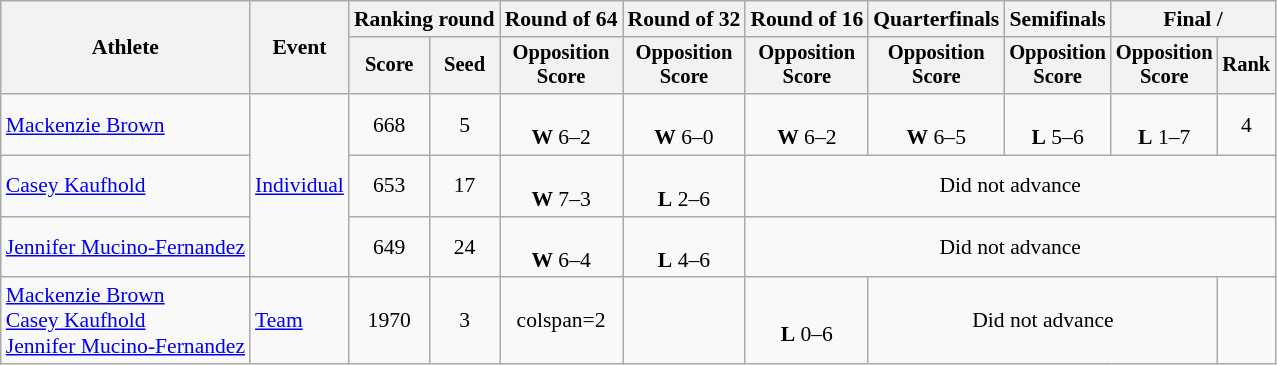<table class=wikitable style=font-size:90%;text-align:center>
<tr>
<th rowspan=2>Athlete</th>
<th rowspan=2>Event</th>
<th colspan=2>Ranking round</th>
<th>Round of 64</th>
<th>Round of 32</th>
<th>Round of 16</th>
<th>Quarterfinals</th>
<th>Semifinals</th>
<th colspan=2>Final / </th>
</tr>
<tr style=font-size:95%>
<th>Score</th>
<th>Seed</th>
<th>Opposition<br>Score</th>
<th>Opposition<br>Score</th>
<th>Opposition<br>Score</th>
<th>Opposition<br>Score</th>
<th>Opposition<br>Score</th>
<th>Opposition<br>Score</th>
<th>Rank</th>
</tr>
<tr>
<td align=left><a href='#'>Mackenzie Brown</a></td>
<td align=left rowspan=3><a href='#'>Individual</a></td>
<td>668</td>
<td>5</td>
<td><br><strong>W</strong> 6–2</td>
<td><br><strong>W</strong> 6–0</td>
<td><br><strong>W</strong> 6–2</td>
<td><br><strong>W</strong> 6–5</td>
<td><br><strong>L</strong> 5–6</td>
<td><br><strong>L</strong> 1–7</td>
<td>4</td>
</tr>
<tr>
<td align=left><a href='#'>Casey Kaufhold</a></td>
<td>653</td>
<td>17</td>
<td><br><strong>W</strong> 7–3</td>
<td><br><strong>L</strong> 2–6</td>
<td colspan=5>Did not advance</td>
</tr>
<tr>
<td align=left><a href='#'>Jennifer Mucino-Fernandez</a></td>
<td>649</td>
<td>24</td>
<td><br><strong>W</strong> 6–4</td>
<td><br><strong>L</strong> 4–6</td>
<td colspan=5>Did not advance</td>
</tr>
<tr>
<td align=left><a href='#'>Mackenzie Brown</a><br><a href='#'>Casey Kaufhold</a><br><a href='#'>Jennifer Mucino-Fernandez</a></td>
<td align=left><a href='#'>Team</a></td>
<td>1970</td>
<td>3</td>
<td>colspan=2 </td>
<td></td>
<td><br><strong>L</strong> 0–6</td>
<td colspan=3>Did not advance</td>
</tr>
</table>
